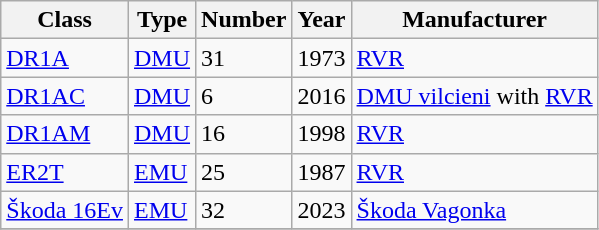<table class="wikitable sortable">
<tr>
<th>Class</th>
<th>Type</th>
<th>Number</th>
<th>Year</th>
<th>Manufacturer</th>
</tr>
<tr>
<td><a href='#'>DR1A</a></td>
<td><a href='#'>DMU</a></td>
<td>31</td>
<td>1973</td>
<td><a href='#'>RVR</a></td>
</tr>
<tr>
<td><a href='#'>DR1AC</a></td>
<td><a href='#'>DMU</a></td>
<td>6</td>
<td>2016</td>
<td><a href='#'>DMU vilcieni</a> with <a href='#'>RVR</a></td>
</tr>
<tr>
<td><a href='#'>DR1AM</a></td>
<td><a href='#'>DMU</a></td>
<td>16</td>
<td>1998</td>
<td><a href='#'>RVR</a></td>
</tr>
<tr>
<td><a href='#'>ER2T</a></td>
<td><a href='#'>EMU</a></td>
<td>25</td>
<td>1987</td>
<td><a href='#'>RVR</a></td>
</tr>
<tr>
<td><a href='#'>Škoda 16Ev</a></td>
<td><a href='#'>EMU</a></td>
<td>32</td>
<td>2023</td>
<td><a href='#'>Škoda Vagonka</a></td>
</tr>
<tr>
</tr>
</table>
